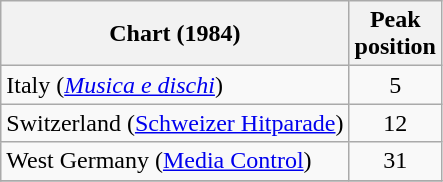<table class="wikitable sortable">
<tr>
<th align="left">Chart (1984)</th>
<th align="left">Peak<br>position</th>
</tr>
<tr>
<td align="left">Italy (<em><a href='#'>Musica e dischi</a></em>)</td>
<td align="center">5</td>
</tr>
<tr>
<td align="left">Switzerland (<a href='#'>Schweizer Hitparade</a>)</td>
<td align="center">12</td>
</tr>
<tr>
<td align="left">West Germany (<a href='#'>Media Control</a>)</td>
<td align="center">31</td>
</tr>
<tr>
</tr>
</table>
